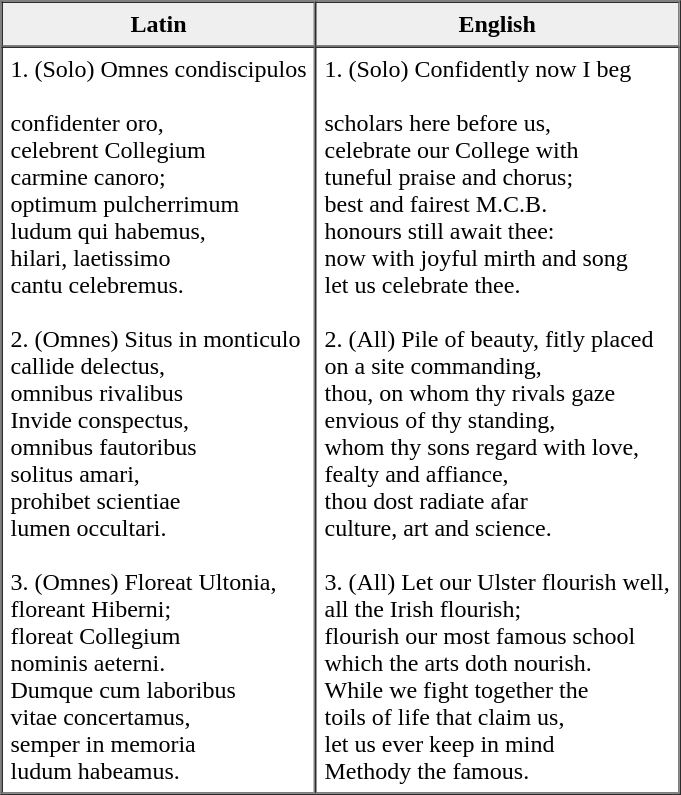<table border="1" cellpadding="5" cellspacing="0">
<tr>
<th scope="col" style="background:#efefef;">Latin</th>
<th scope="col" style="background:#efefef;">English</th>
</tr>
<tr>
<td>1. (Solo) Omnes condiscipulos<br><br>confidenter oro,<br>
celebrent Collegium<br>
carmine canoro;<br>
optimum pulcherrimum<br>
ludum qui habemus,<br>
hilari, laetissimo<br>
cantu celebremus.<br>
<br>
2. (Omnes) Situs in monticulo<br>
callide delectus,<br>
omnibus rivalibus<br>
Invide conspectus,<br>
omnibus fautoribus<br>
solitus amari,<br>
prohibet scientiae<br>
lumen occultari.<br>
<br>
3. (Omnes) Floreat Ultonia,<br>
floreant Hiberni;<br>
floreat Collegium<br>
nominis aeterni.<br>
Dumque cum laboribus<br>
vitae concertamus,<br>
semper in memoria<br>
ludum habeamus.<br></td>
<td>1. (Solo) Confidently now I beg<br><br>scholars here before us,<br>
celebrate our College with<br>
tuneful praise and chorus;<br>
best and fairest M.C.B.<br>
honours still await thee:<br>
now with joyful mirth and song<br>
let us celebrate thee.<br>
<br>
2. (All) Pile of beauty, fitly placed<br>
on a site commanding,<br>
thou, on whom thy rivals gaze<br>
envious of thy standing,<br>
whom thy sons regard with love, <br>
fealty and affiance,<br>
thou dost radiate afar<br>
culture, art and science.<br>
<br>
3. (All) Let our Ulster flourish well,<br>
all the Irish flourish;<br>
flourish our most famous school<br>
which the arts doth nourish.<br>
While we fight together the<br>
toils of life that claim us,<br>
let us ever keep in mind<br>
Methody the famous.<br></td>
</tr>
</table>
